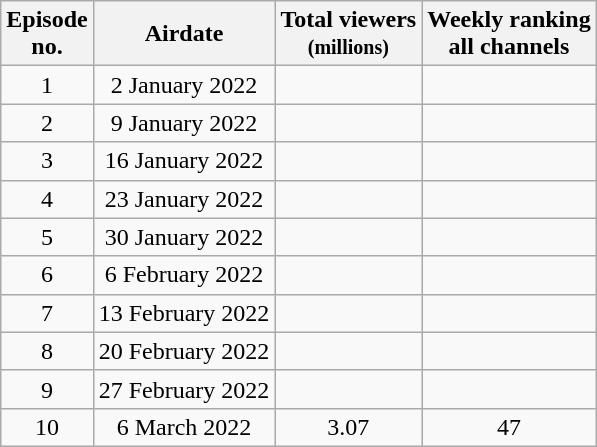<table class="wikitable" style="text-align:center;">
<tr>
<th>Episode<br>no.</th>
<th>Airdate</th>
<th>Total viewers<br><small>(millions)</small></th>
<th>Weekly ranking<br>all channels</th>
</tr>
<tr>
<td>1</td>
<td>2 January 2022</td>
<td></td>
<td></td>
</tr>
<tr>
<td>2</td>
<td>9 January 2022</td>
<td></td>
<td></td>
</tr>
<tr>
<td>3</td>
<td>16 January 2022</td>
<td></td>
<td></td>
</tr>
<tr>
<td>4</td>
<td>23 January 2022</td>
<td></td>
<td></td>
</tr>
<tr>
<td>5</td>
<td>30 January 2022</td>
<td></td>
<td></td>
</tr>
<tr>
<td>6</td>
<td>6 February 2022</td>
<td></td>
<td></td>
</tr>
<tr>
<td>7</td>
<td>13 February 2022</td>
<td></td>
<td></td>
</tr>
<tr>
<td>8</td>
<td>20 February 2022</td>
<td></td>
<td></td>
</tr>
<tr>
<td>9</td>
<td>27 February 2022</td>
<td></td>
<td></td>
</tr>
<tr>
<td>10</td>
<td>6 March 2022</td>
<td>3.07</td>
<td>47</td>
</tr>
</table>
